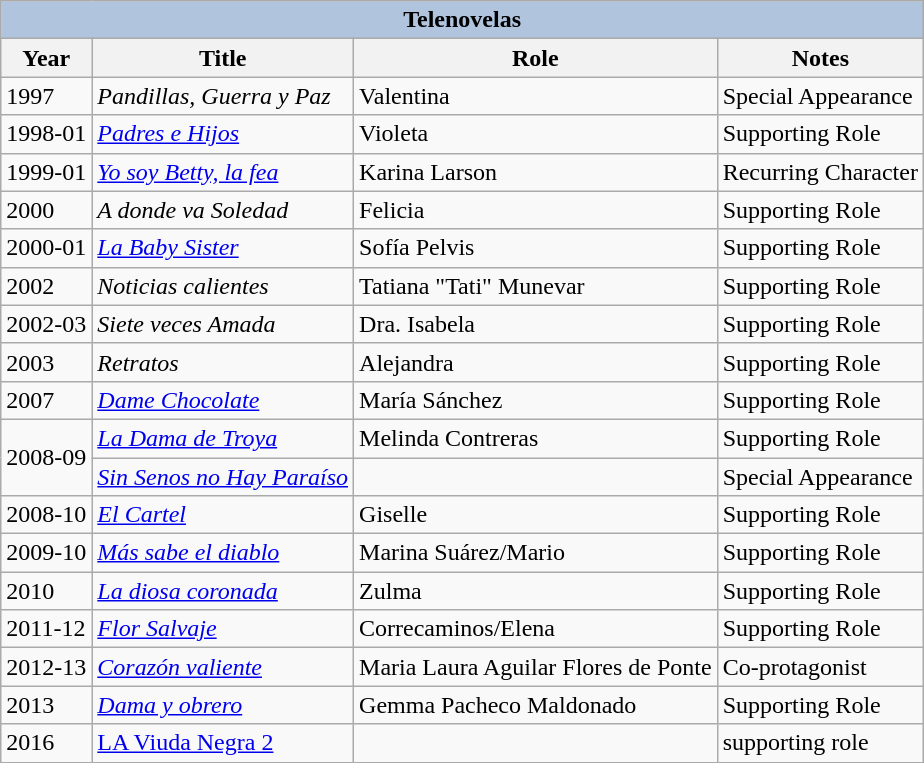<table class="wikitable">
<tr>
<th colspan="5" style="background:LightSteelBlue;">Telenovelas</th>
</tr>
<tr>
<th>Year</th>
<th>Title</th>
<th>Role</th>
<th>Notes</th>
</tr>
<tr>
<td>1997</td>
<td><em>Pandillas, Guerra y Paz</em></td>
<td>Valentina</td>
<td>Special Appearance</td>
</tr>
<tr>
<td>1998-01</td>
<td><em><a href='#'>Padres e Hijos</a></em></td>
<td>Violeta</td>
<td>Supporting Role</td>
</tr>
<tr>
<td>1999-01</td>
<td><em><a href='#'>Yo soy Betty, la fea</a></em></td>
<td>Karina Larson</td>
<td>Recurring Character</td>
</tr>
<tr>
<td>2000</td>
<td><em>A donde va Soledad</em></td>
<td>Felicia</td>
<td>Supporting Role</td>
</tr>
<tr>
<td>2000-01</td>
<td><em><a href='#'>La Baby Sister</a></em></td>
<td>Sofía Pelvis</td>
<td>Supporting Role</td>
</tr>
<tr>
<td>2002</td>
<td><em>Noticias calientes</em></td>
<td>Tatiana "Tati" Munevar</td>
<td>Supporting Role</td>
</tr>
<tr>
<td>2002-03</td>
<td><em>Siete veces Amada</em></td>
<td>Dra. Isabela</td>
<td>Supporting Role</td>
</tr>
<tr>
<td>2003</td>
<td><em>Retratos</em></td>
<td>Alejandra</td>
<td>Supporting Role</td>
</tr>
<tr>
<td>2007</td>
<td><em><a href='#'>Dame Chocolate</a></em></td>
<td>María Sánchez</td>
<td>Supporting Role</td>
</tr>
<tr>
<td rowspan=2>2008-09</td>
<td><em><a href='#'>La Dama de Troya</a></em></td>
<td>Melinda Contreras</td>
<td>Supporting Role</td>
</tr>
<tr>
<td><em><a href='#'>Sin Senos no Hay Paraíso</a></em></td>
<td></td>
<td>Special Appearance</td>
</tr>
<tr>
<td>2008-10</td>
<td><em><a href='#'>El Cartel</a></em></td>
<td>Giselle</td>
<td>Supporting Role</td>
</tr>
<tr>
<td>2009-10</td>
<td><em><a href='#'>Más sabe el diablo</a></em></td>
<td>Marina Suárez/Mario</td>
<td>Supporting Role</td>
</tr>
<tr>
<td>2010</td>
<td><em><a href='#'>La diosa coronada</a></em></td>
<td>Zulma</td>
<td>Supporting Role</td>
</tr>
<tr>
<td>2011-12</td>
<td><em><a href='#'>Flor Salvaje</a></em></td>
<td>Correcaminos/Elena</td>
<td>Supporting Role</td>
</tr>
<tr>
<td>2012-13</td>
<td><em><a href='#'>Corazón valiente</a></em></td>
<td>Maria Laura Aguilar Flores de Ponte</td>
<td>Co-protagonist</td>
</tr>
<tr>
<td>2013</td>
<td><em><a href='#'>Dama y obrero</a></em></td>
<td>Gemma Pacheco Maldonado</td>
<td>Supporting Role</td>
</tr>
<tr>
<td>2016</td>
<td><a href='#'>LA Viuda Negra 2</a></td>
<td></td>
<td>supporting role</td>
</tr>
</table>
